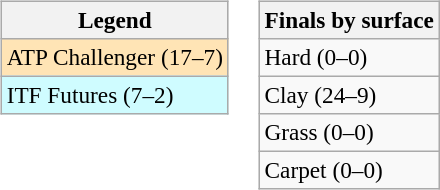<table>
<tr valign=top>
<td><br><table class=wikitable style=font-size:97%>
<tr>
<th>Legend</th>
</tr>
<tr bgcolor=moccasin>
<td>ATP Challenger (17–7)</td>
</tr>
<tr bgcolor=cffcff>
<td>ITF Futures (7–2)</td>
</tr>
</table>
</td>
<td><br><table class=wikitable style=font-size:97%>
<tr>
<th>Finals by surface</th>
</tr>
<tr>
<td>Hard (0–0)</td>
</tr>
<tr>
<td>Clay (24–9)</td>
</tr>
<tr>
<td>Grass (0–0)</td>
</tr>
<tr>
<td>Carpet (0–0)</td>
</tr>
</table>
</td>
</tr>
</table>
